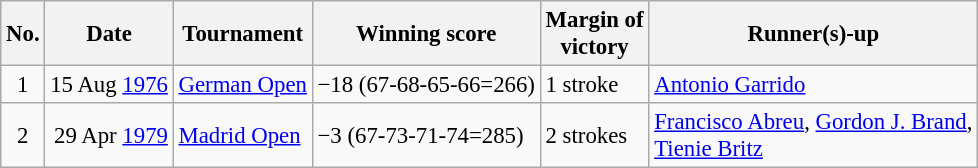<table class="wikitable" style="font-size:95%;">
<tr>
<th>No.</th>
<th>Date</th>
<th>Tournament</th>
<th>Winning score</th>
<th>Margin of<br>victory</th>
<th>Runner(s)-up</th>
</tr>
<tr>
<td align=center>1</td>
<td align=right>15 Aug <a href='#'>1976</a></td>
<td><a href='#'>German Open</a></td>
<td>−18 (67-68-65-66=266)</td>
<td>1 stroke</td>
<td> <a href='#'>Antonio Garrido</a></td>
</tr>
<tr>
<td align=center>2</td>
<td align=right>29 Apr <a href='#'>1979</a></td>
<td><a href='#'>Madrid Open</a></td>
<td>−3 (67-73-71-74=285)</td>
<td>2 strokes</td>
<td> <a href='#'>Francisco Abreu</a>,  <a href='#'>Gordon J. Brand</a>,<br> <a href='#'>Tienie Britz</a></td>
</tr>
</table>
